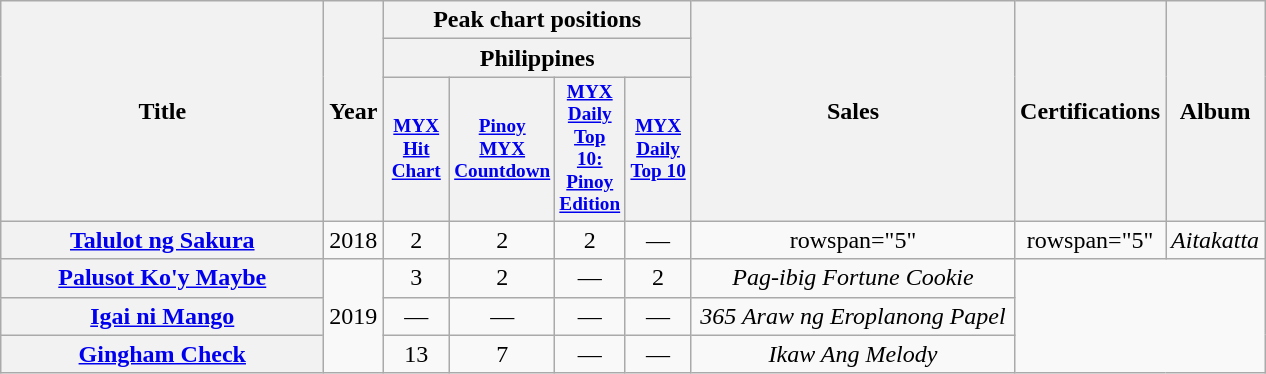<table class="wikitable plainrowheaders" style="text-align:center;">
<tr>
<th scope="col" rowspan="3" style="width:13em;">Title</th>
<th scope="col" rowspan="3">Year</th>
<th scope="col" colspan="4">Peak chart positions</th>
<th scope="col" rowspan="3" style="width:13em;">Sales</th>
<th scope="col" rowspan="3">Certifications</th>
<th rowspan="3">Album</th>
</tr>
<tr>
<th colspan="4" scope="col">Philippines</th>
</tr>
<tr>
<th scope="col" style="width:3em;font-size:80%;"><a href='#'>MYX Hit Chart</a><br></th>
<th scope="col" style="width:3em;font-size:80%;"><a href='#'>Pinoy MYX Countdown</a><br></th>
<th scope="col" style="width:3em;font-size:80%;"><a href='#'>MYX Daily Top 10: Pinoy Edition</a><br></th>
<th scope="col" style="width:3em;font-size:80%;"><a href='#'>MYX Daily Top 10</a><br></th>
</tr>
<tr>
<th scope="row"><a href='#'>Talulot ng Sakura</a></th>
<td>2018</td>
<td>2</td>
<td>2</td>
<td>2</td>
<td>—</td>
<td>rowspan="5" </td>
<td>rowspan="5" </td>
<td><em>Aitakatta</em></td>
</tr>
<tr>
<th scope="row"><a href='#'>Palusot Ko'y Maybe</a></th>
<td rowspan="3">2019</td>
<td>3</td>
<td>2</td>
<td>—</td>
<td>2</td>
<td><em>Pag-ibig Fortune Cookie</em></td>
</tr>
<tr>
<th scope="row"><a href='#'>Igai ni Mango</a></th>
<td>—</td>
<td>—</td>
<td>—</td>
<td>—</td>
<td><em>365 Araw ng Eroplanong Papel</em></td>
</tr>
<tr>
<th scope="row"><a href='#'>Gingham Check</a></th>
<td>13</td>
<td>7</td>
<td>—</td>
<td>—</td>
<td><em>Ikaw Ang Melody</em></td>
</tr>
</table>
